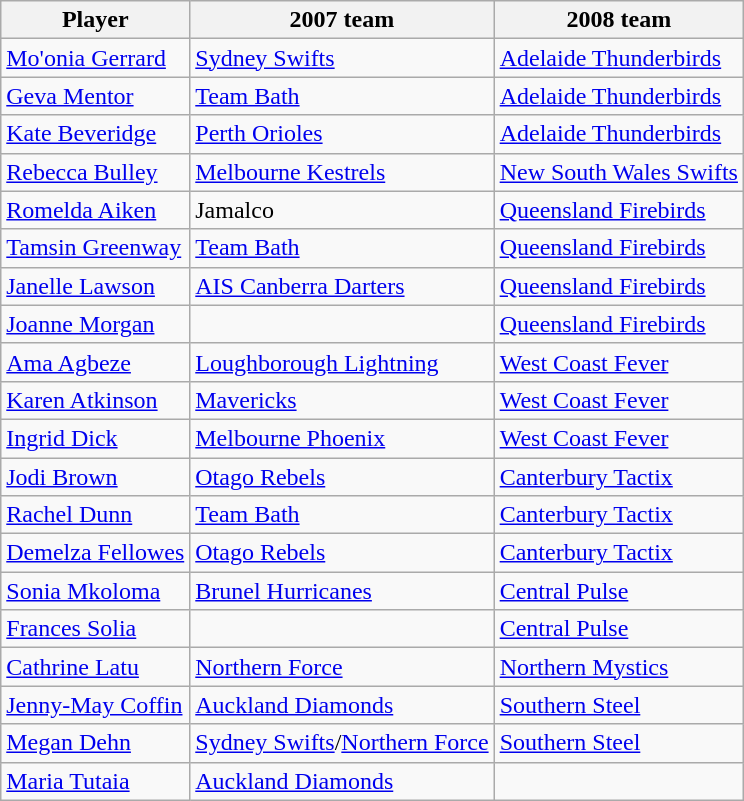<table class="wikitable collapsible">
<tr>
<th>Player</th>
<th>2007 team</th>
<th>2008 team</th>
</tr>
<tr>
<td> <a href='#'>Mo'onia Gerrard</a></td>
<td><a href='#'>Sydney Swifts</a></td>
<td><a href='#'>Adelaide Thunderbirds</a></td>
</tr>
<tr>
<td> <a href='#'>Geva Mentor</a></td>
<td><a href='#'>Team Bath</a></td>
<td><a href='#'>Adelaide Thunderbirds</a></td>
</tr>
<tr>
<td> <a href='#'>Kate Beveridge</a></td>
<td><a href='#'>Perth Orioles</a></td>
<td><a href='#'>Adelaide Thunderbirds</a></td>
</tr>
<tr>
<td> <a href='#'>Rebecca Bulley</a></td>
<td><a href='#'>Melbourne Kestrels</a></td>
<td><a href='#'>New South Wales Swifts</a></td>
</tr>
<tr>
<td> <a href='#'>Romelda Aiken</a></td>
<td>Jamalco</td>
<td><a href='#'>Queensland Firebirds</a></td>
</tr>
<tr>
<td> <a href='#'>Tamsin Greenway</a></td>
<td><a href='#'>Team Bath</a></td>
<td><a href='#'>Queensland Firebirds</a></td>
</tr>
<tr>
<td> <a href='#'>Janelle Lawson</a></td>
<td><a href='#'>AIS Canberra Darters</a></td>
<td><a href='#'>Queensland Firebirds</a></td>
</tr>
<tr>
<td> <a href='#'>Joanne Morgan</a></td>
<td></td>
<td><a href='#'>Queensland Firebirds</a></td>
</tr>
<tr>
<td> <a href='#'>Ama Agbeze</a></td>
<td><a href='#'>Loughborough Lightning</a></td>
<td><a href='#'>West Coast Fever</a></td>
</tr>
<tr>
<td> <a href='#'>Karen Atkinson</a></td>
<td><a href='#'>Mavericks</a></td>
<td><a href='#'>West Coast Fever</a></td>
</tr>
<tr>
<td> <a href='#'>Ingrid Dick</a></td>
<td><a href='#'>Melbourne Phoenix</a></td>
<td><a href='#'>West Coast Fever</a></td>
</tr>
<tr>
<td> <a href='#'>Jodi Brown</a></td>
<td><a href='#'>Otago Rebels</a></td>
<td><a href='#'>Canterbury Tactix</a></td>
</tr>
<tr>
<td> <a href='#'>Rachel Dunn</a></td>
<td><a href='#'>Team Bath</a></td>
<td><a href='#'>Canterbury Tactix</a></td>
</tr>
<tr>
<td> <a href='#'>Demelza Fellowes</a></td>
<td><a href='#'>Otago Rebels</a></td>
<td><a href='#'>Canterbury Tactix</a></td>
</tr>
<tr>
<td> <a href='#'>Sonia Mkoloma</a></td>
<td><a href='#'>Brunel Hurricanes</a></td>
<td><a href='#'>Central Pulse</a></td>
</tr>
<tr>
<td> <a href='#'>Frances Solia</a></td>
<td></td>
<td><a href='#'>Central Pulse</a></td>
</tr>
<tr>
<td> <a href='#'>Cathrine Latu</a></td>
<td><a href='#'>Northern Force</a></td>
<td><a href='#'>Northern Mystics</a></td>
</tr>
<tr>
<td> <a href='#'>Jenny-May Coffin</a></td>
<td><a href='#'>Auckland Diamonds</a></td>
<td><a href='#'>Southern Steel</a></td>
</tr>
<tr>
<td> <a href='#'>Megan Dehn</a></td>
<td><a href='#'>Sydney Swifts</a>/<a href='#'>Northern Force</a></td>
<td><a href='#'>Southern Steel</a></td>
</tr>
<tr>
<td> <a href='#'>Maria Tutaia</a></td>
<td><a href='#'>Auckland Diamonds</a></td>
<td></td>
</tr>
</table>
